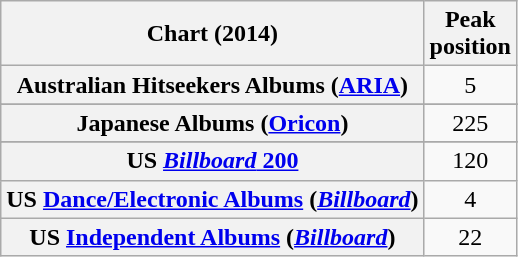<table class="wikitable sortable plainrowheaders" style="text-align:center">
<tr>
<th scope="col">Chart (2014)</th>
<th scope="col">Peak<br>position</th>
</tr>
<tr>
<th scope="row">Australian Hitseekers Albums (<a href='#'>ARIA</a>)</th>
<td>5</td>
</tr>
<tr>
</tr>
<tr>
</tr>
<tr>
</tr>
<tr>
</tr>
<tr>
</tr>
<tr>
<th scope="row">Japanese Albums (<a href='#'>Oricon</a>)</th>
<td>225</td>
</tr>
<tr>
</tr>
<tr>
</tr>
<tr>
</tr>
<tr>
</tr>
<tr>
</tr>
<tr>
<th scope="row">US <a href='#'><em>Billboard</em> 200</a></th>
<td>120</td>
</tr>
<tr>
<th scope="row">US <a href='#'>Dance/Electronic Albums</a> (<em><a href='#'>Billboard</a></em>)</th>
<td>4</td>
</tr>
<tr>
<th scope="row">US <a href='#'>Independent Albums</a> (<em><a href='#'>Billboard</a></em>)</th>
<td>22</td>
</tr>
</table>
